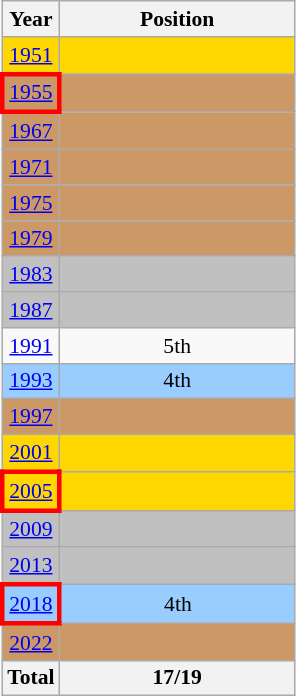<table class="wikitable" style="text-align: center; font-size:90%;">
<tr>
<th>Year</th>
<th width="150">Position</th>
</tr>
<tr bgcolor=gold>
<td> <a href='#'>1951</a></td>
<td></td>
</tr>
<tr style="background:#c96;">
<td style="border: 3px solid red"> <a href='#'>1955</a></td>
<td></td>
</tr>
<tr style="background:#c96;">
<td> <a href='#'>1967</a></td>
<td></td>
</tr>
<tr style="background:#c96;">
<td> <a href='#'>1971</a></td>
<td></td>
</tr>
<tr style="background:#c96;">
<td> <a href='#'>1975</a></td>
<td></td>
</tr>
<tr style="background:#c96;">
<td> <a href='#'>1979</a></td>
<td></td>
</tr>
<tr bgcolor=Silver>
<td> <a href='#'>1983</a></td>
<td></td>
</tr>
<tr bgcolor=Silver>
<td> <a href='#'>1987</a></td>
<td></td>
</tr>
<tr>
<td> <a href='#'>1991</a></td>
<td>5th</td>
</tr>
<tr style="background:#9acdff;">
<td> <a href='#'>1993</a></td>
<td>4th</td>
</tr>
<tr style="background:#c96;">
<td> <a href='#'>1997</a></td>
<td></td>
</tr>
<tr bgcolor=gold>
<td> <a href='#'>2001</a></td>
<td></td>
</tr>
<tr bgcolor=gold>
<td style="border: 3px solid red"> <a href='#'>2005</a></td>
<td></td>
</tr>
<tr bgcolor=silver>
<td> <a href='#'>2009</a></td>
<td></td>
</tr>
<tr bgcolor=silver>
<td> <a href='#'>2013</a></td>
<td></td>
</tr>
<tr style="background:#9acdff;">
<td style="border: 3px solid red"> <a href='#'>2018</a></td>
<td>4th</td>
</tr>
<tr style="background:#c96;">
<td> <a href='#'>2022</a></td>
<td></td>
</tr>
<tr>
<th>Total</th>
<th>17/19</th>
</tr>
</table>
